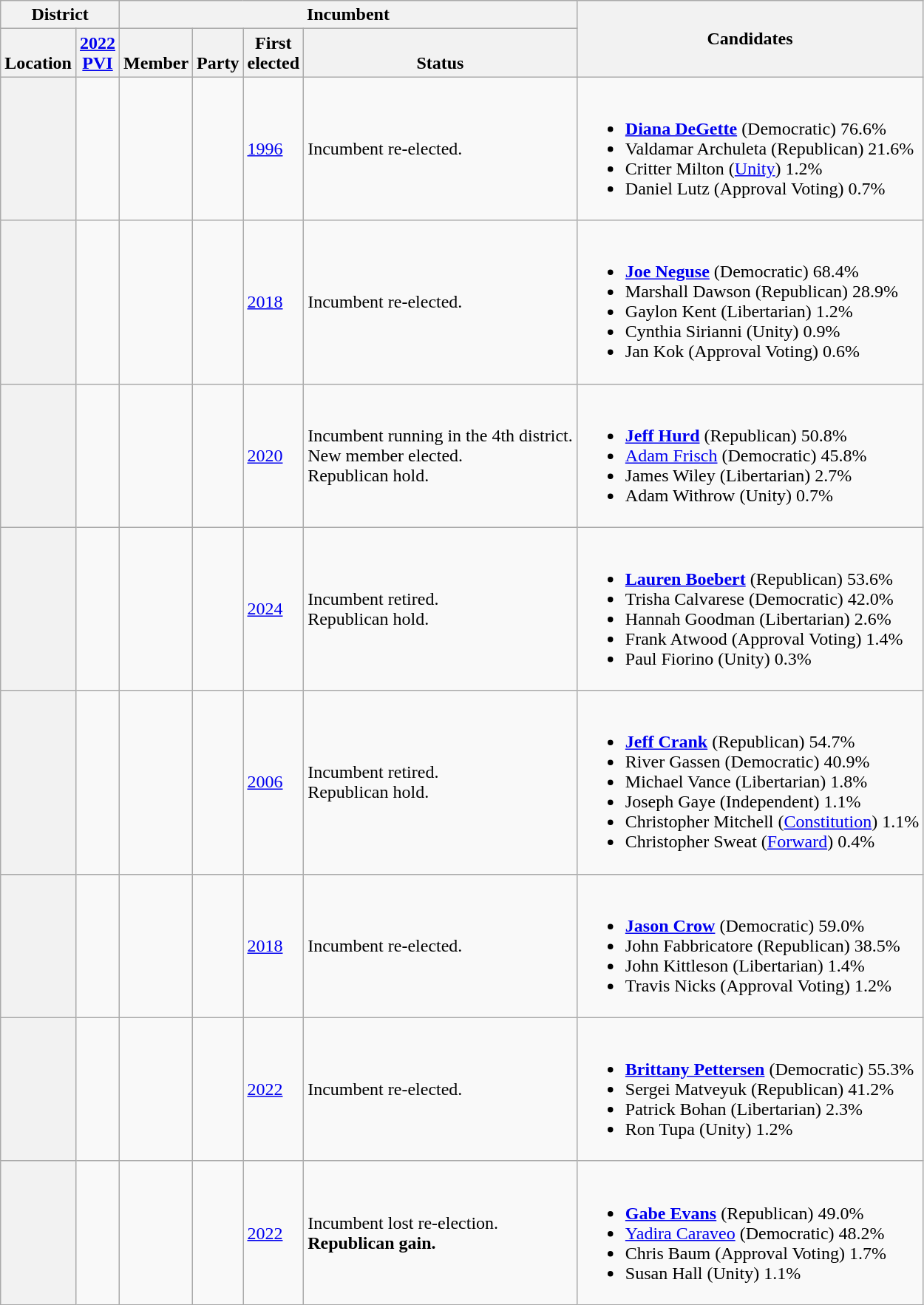<table class="wikitable sortable">
<tr>
<th colspan=2>District</th>
<th colspan=4>Incumbent</th>
<th rowspan=2 class="unsortable">Candidates</th>
</tr>
<tr valign=bottom>
<th>Location</th>
<th><a href='#'>2022<br>PVI</a></th>
<th>Member</th>
<th>Party</th>
<th>First<br>elected</th>
<th>Status</th>
</tr>
<tr>
<th></th>
<td></td>
<td></td>
<td></td>
<td><a href='#'>1996</a></td>
<td>Incumbent re-elected.</td>
<td nowrap><br><ul><li> <strong><a href='#'>Diana DeGette</a></strong> (Democratic) 76.6%</li><li>Valdamar Archuleta (Republican) 21.6%</li><li>Critter Milton (<a href='#'>Unity</a>) 1.2%</li><li>Daniel Lutz (Approval Voting) 0.7%</li></ul></td>
</tr>
<tr>
<th></th>
<td></td>
<td></td>
<td></td>
<td><a href='#'>2018</a></td>
<td>Incumbent re-elected.</td>
<td nowrap><br><ul><li> <strong><a href='#'>Joe Neguse</a></strong> (Democratic) 68.4%</li><li>Marshall Dawson (Republican) 28.9%</li><li>Gaylon Kent (Libertarian) 1.2%</li><li>Cynthia Sirianni (Unity) 0.9%</li><li>Jan Kok (Approval Voting) 0.6%</li></ul></td>
</tr>
<tr>
<th></th>
<td></td>
<td></td>
<td></td>
<td><a href='#'>2020</a></td>
<td>Incumbent running in the 4th district.<br>New member elected.<br>Republican hold.</td>
<td nowrap><br><ul><li> <strong><a href='#'>Jeff Hurd</a></strong> (Republican) 50.8%</li><li><a href='#'>Adam Frisch</a> (Democratic) 45.8%</li><li>James Wiley (Libertarian) 2.7%</li><li>Adam Withrow (Unity) 0.7%</li></ul></td>
</tr>
<tr>
<th></th>
<td></td>
<td></td>
<td></td>
<td><a href='#'>2024 </a></td>
<td>Incumbent retired.<br>Republican hold.</td>
<td nowrap><br><ul><li> <strong><a href='#'>Lauren Boebert</a></strong> (Republican) 53.6%</li><li>Trisha Calvarese (Democratic) 42.0%</li><li>Hannah Goodman (Libertarian) 2.6%</li><li>Frank Atwood (Approval Voting) 1.4%</li><li>Paul Fiorino (Unity) 0.3%</li></ul></td>
</tr>
<tr>
<th></th>
<td></td>
<td></td>
<td></td>
<td><a href='#'>2006</a></td>
<td>Incumbent retired.<br>Republican hold.</td>
<td nowrap><br><ul><li> <strong><a href='#'>Jeff Crank</a></strong> (Republican) 54.7%</li><li>River Gassen (Democratic) 40.9%</li><li>Michael Vance (Libertarian) 1.8%</li><li>Joseph Gaye (Independent) 1.1%</li><li>Christopher Mitchell (<a href='#'>Constitution</a>) 1.1%</li><li>Christopher Sweat (<a href='#'>Forward</a>) 0.4%</li></ul></td>
</tr>
<tr>
<th></th>
<td></td>
<td></td>
<td></td>
<td><a href='#'>2018</a></td>
<td>Incumbent re-elected.</td>
<td nowrap><br><ul><li> <strong><a href='#'>Jason Crow</a></strong> (Democratic) 59.0%</li><li>John Fabbricatore (Republican) 38.5%</li><li>John Kittleson (Libertarian) 1.4%</li><li>Travis Nicks (Approval Voting) 1.2%</li></ul></td>
</tr>
<tr>
<th></th>
<td></td>
<td></td>
<td></td>
<td><a href='#'>2022</a></td>
<td>Incumbent re-elected.</td>
<td nowrap><br><ul><li> <strong><a href='#'>Brittany Pettersen</a></strong> (Democratic) 55.3%</li><li>Sergei Matveyuk (Republican) 41.2%</li><li>Patrick Bohan (Libertarian) 2.3%</li><li>Ron Tupa (Unity) 1.2%</li></ul></td>
</tr>
<tr>
<th></th>
<td></td>
<td></td>
<td></td>
<td><a href='#'>2022</a></td>
<td>Incumbent lost re-election.<br><strong>Republican gain.</strong></td>
<td nowrap><br><ul><li> <strong><a href='#'>Gabe Evans</a></strong> (Republican) 49.0%</li><li><a href='#'>Yadira Caraveo</a> (Democratic) 48.2%</li><li>Chris Baum (Approval Voting) 1.7%</li><li>Susan Hall (Unity) 1.1%</li></ul></td>
</tr>
</table>
